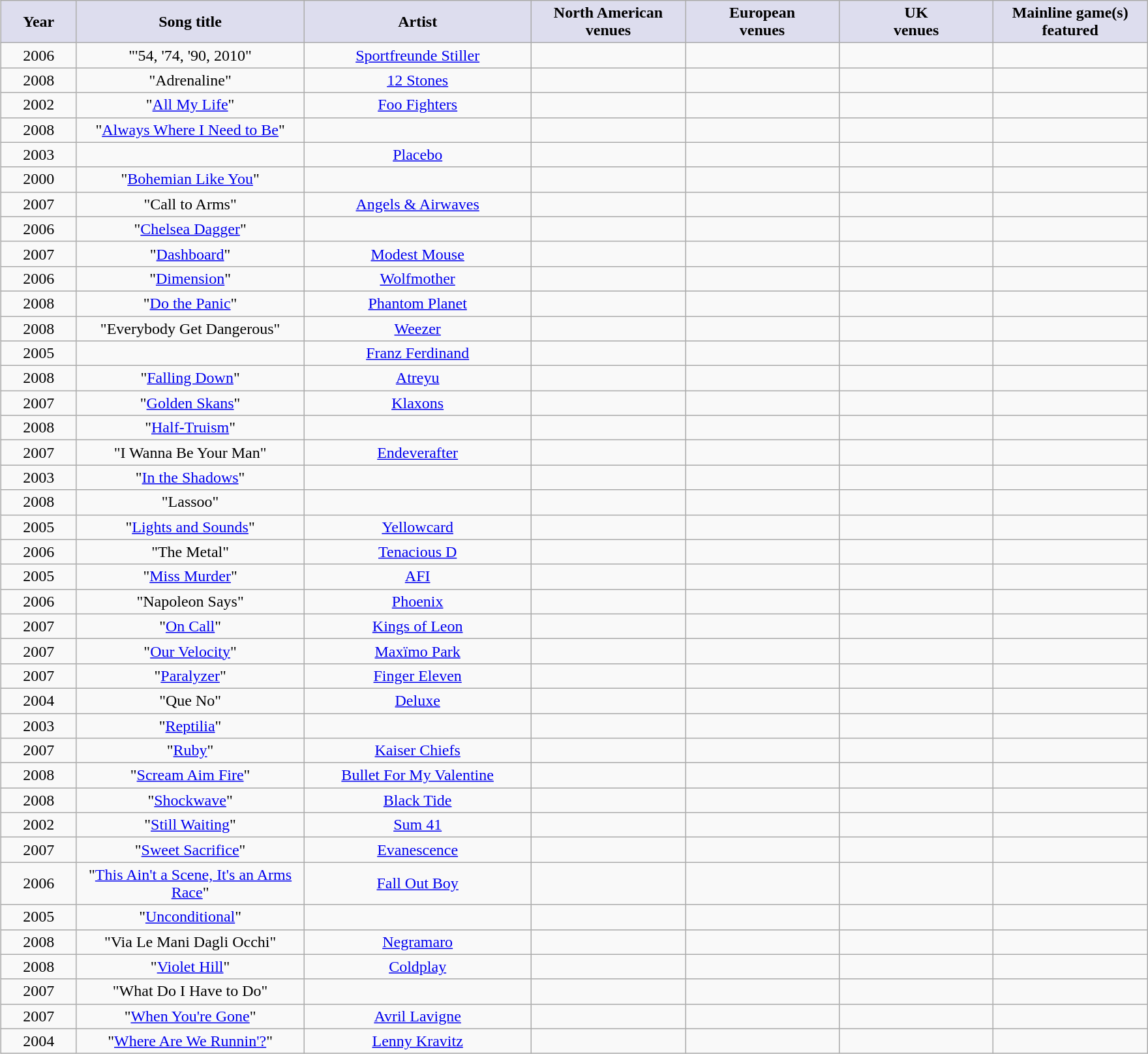<table class="wikitable sortable" style="text-align:center; margin: 5px;">
<tr>
<th style="background:#ddddee;" width=70>Year</th>
<th style="background:#ddddee;" width=225>Song title</th>
<th style="background:#ddddee;" width=225>Artist</th>
<th style="background:#ddddee;" width=150>North American<br>venues</th>
<th style="background:#ddddee;" width=150>European<br>venues</th>
<th style="background:#ddddee;" width=150>UK<br>venues</th>
<th style="background:#ddddee;" width=150>Mainline game(s) featured</th>
</tr>
<tr>
<td>2006</td>
<td>"'54, '74, '90, 2010"</td>
<td><a href='#'>Sportfreunde Stiller</a></td>
<td></td>
<td></td>
<td></td>
<td></td>
</tr>
<tr>
<td>2008</td>
<td>"Adrenaline"</td>
<td><a href='#'>12 Stones</a></td>
<td></td>
<td></td>
<td></td>
<td></td>
</tr>
<tr>
<td>2002</td>
<td>"<a href='#'>All My Life</a>"</td>
<td><a href='#'>Foo Fighters</a></td>
<td></td>
<td></td>
<td></td>
<td></td>
</tr>
<tr>
<td>2008</td>
<td>"<a href='#'>Always Where I Need to Be</a>"</td>
<td></td>
<td></td>
<td></td>
<td></td>
<td></td>
</tr>
<tr>
<td>2003</td>
<td></td>
<td><a href='#'>Placebo</a></td>
<td></td>
<td></td>
<td></td>
<td></td>
</tr>
<tr>
<td>2000</td>
<td>"<a href='#'>Bohemian Like You</a>"</td>
<td></td>
<td></td>
<td></td>
<td></td>
<td></td>
</tr>
<tr>
<td>2007</td>
<td>"Call to Arms"</td>
<td><a href='#'>Angels & Airwaves</a></td>
<td></td>
<td></td>
<td></td>
<td></td>
</tr>
<tr>
<td>2006</td>
<td>"<a href='#'>Chelsea Dagger</a>"</td>
<td></td>
<td></td>
<td></td>
<td></td>
<td></td>
</tr>
<tr>
<td>2007</td>
<td>"<a href='#'>Dashboard</a>"</td>
<td><a href='#'>Modest Mouse</a></td>
<td></td>
<td></td>
<td></td>
<td></td>
</tr>
<tr>
<td>2006</td>
<td>"<a href='#'>Dimension</a>"</td>
<td><a href='#'>Wolfmother</a></td>
<td></td>
<td></td>
<td></td>
<td></td>
</tr>
<tr>
<td>2008</td>
<td>"<a href='#'>Do the Panic</a>"</td>
<td><a href='#'>Phantom Planet</a></td>
<td></td>
<td></td>
<td></td>
<td></td>
</tr>
<tr>
<td>2008</td>
<td>"Everybody Get Dangerous"</td>
<td><a href='#'>Weezer</a></td>
<td></td>
<td></td>
<td></td>
<td></td>
</tr>
<tr>
<td>2005</td>
<td></td>
<td><a href='#'>Franz Ferdinand</a></td>
<td></td>
<td></td>
<td></td>
<td></td>
</tr>
<tr>
<td>2008</td>
<td>"<a href='#'>Falling Down</a>"</td>
<td><a href='#'>Atreyu</a></td>
<td></td>
<td></td>
<td></td>
<td></td>
</tr>
<tr>
<td>2007</td>
<td>"<a href='#'>Golden Skans</a>"</td>
<td><a href='#'>Klaxons</a></td>
<td></td>
<td></td>
<td></td>
<td></td>
</tr>
<tr>
<td>2008</td>
<td>"<a href='#'>Half-Truism</a>"</td>
<td></td>
<td></td>
<td></td>
<td></td>
<td></td>
</tr>
<tr>
<td>2007</td>
<td>"I Wanna Be Your Man"</td>
<td><a href='#'>Endeverafter</a></td>
<td></td>
<td></td>
<td></td>
<td></td>
</tr>
<tr>
<td>2003</td>
<td>"<a href='#'>In the Shadows</a>"</td>
<td></td>
<td></td>
<td></td>
<td></td>
<td></td>
</tr>
<tr>
<td>2008</td>
<td>"Lassoo"</td>
<td></td>
<td></td>
<td></td>
<td></td>
<td></td>
</tr>
<tr>
<td>2005</td>
<td>"<a href='#'>Lights and Sounds</a>"</td>
<td><a href='#'>Yellowcard</a></td>
<td></td>
<td></td>
<td></td>
<td></td>
</tr>
<tr>
<td>2006</td>
<td>"The Metal"</td>
<td><a href='#'>Tenacious D</a></td>
<td></td>
<td></td>
<td></td>
<td></td>
</tr>
<tr>
<td>2005</td>
<td>"<a href='#'>Miss Murder</a>"</td>
<td><a href='#'>AFI</a></td>
<td></td>
<td></td>
<td></td>
<td></td>
</tr>
<tr>
<td>2006</td>
<td>"Napoleon Says"</td>
<td><a href='#'>Phoenix</a></td>
<td></td>
<td></td>
<td></td>
<td></td>
</tr>
<tr>
<td>2007</td>
<td>"<a href='#'>On Call</a>"</td>
<td><a href='#'>Kings of Leon</a></td>
<td></td>
<td></td>
<td></td>
<td></td>
</tr>
<tr>
<td>2007</td>
<td>"<a href='#'>Our Velocity</a>"</td>
<td><a href='#'>Maxïmo Park</a></td>
<td></td>
<td></td>
<td></td>
<td></td>
</tr>
<tr>
<td>2007</td>
<td>"<a href='#'>Paralyzer</a>"</td>
<td><a href='#'>Finger Eleven</a></td>
<td></td>
<td></td>
<td></td>
<td></td>
</tr>
<tr>
<td>2004</td>
<td>"Que No"</td>
<td><a href='#'>Deluxe</a></td>
<td></td>
<td></td>
<td></td>
<td></td>
</tr>
<tr>
<td>2003</td>
<td>"<a href='#'>Reptilia</a>"</td>
<td></td>
<td></td>
<td></td>
<td></td>
<td></td>
</tr>
<tr>
<td>2007</td>
<td>"<a href='#'>Ruby</a>"</td>
<td><a href='#'>Kaiser Chiefs</a></td>
<td></td>
<td></td>
<td></td>
<td></td>
</tr>
<tr>
<td>2008</td>
<td>"<a href='#'>Scream Aim Fire</a>"</td>
<td><a href='#'>Bullet For My Valentine</a></td>
<td></td>
<td></td>
<td></td>
<td></td>
</tr>
<tr>
<td>2008</td>
<td>"<a href='#'>Shockwave</a>"</td>
<td><a href='#'>Black Tide</a></td>
<td></td>
<td></td>
<td></td>
<td></td>
</tr>
<tr>
<td>2002</td>
<td>"<a href='#'>Still Waiting</a>"</td>
<td><a href='#'>Sum 41</a></td>
<td></td>
<td></td>
<td></td>
<td></td>
</tr>
<tr>
<td>2007</td>
<td>"<a href='#'>Sweet Sacrifice</a>"</td>
<td><a href='#'>Evanescence</a></td>
<td></td>
<td></td>
<td></td>
<td></td>
</tr>
<tr>
<td>2006</td>
<td>"<a href='#'>This Ain't a Scene, It's an Arms Race</a>"</td>
<td><a href='#'>Fall Out Boy</a></td>
<td></td>
<td></td>
<td></td>
<td></td>
</tr>
<tr>
<td>2005</td>
<td>"<a href='#'>Unconditional</a>"</td>
<td></td>
<td></td>
<td></td>
<td></td>
<td></td>
</tr>
<tr>
<td>2008</td>
<td>"Via Le Mani Dagli Occhi"</td>
<td><a href='#'>Negramaro</a></td>
<td></td>
<td></td>
<td></td>
<td></td>
</tr>
<tr>
<td>2008</td>
<td>"<a href='#'>Violet Hill</a>"</td>
<td><a href='#'>Coldplay</a></td>
<td></td>
<td></td>
<td></td>
<td></td>
</tr>
<tr>
<td>2007</td>
<td>"What Do I Have to Do"</td>
<td></td>
<td></td>
<td></td>
<td></td>
<td></td>
</tr>
<tr>
<td>2007</td>
<td>"<a href='#'>When You're Gone</a>"</td>
<td><a href='#'>Avril Lavigne</a></td>
<td></td>
<td></td>
<td></td>
<td></td>
</tr>
<tr>
<td>2004</td>
<td>"<a href='#'>Where Are We Runnin'?</a>"</td>
<td><a href='#'>Lenny Kravitz</a></td>
<td></td>
<td></td>
<td></td>
<td></td>
</tr>
</table>
